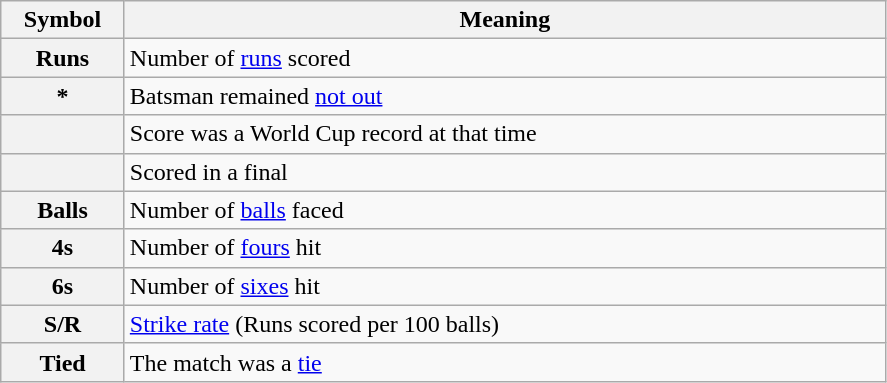<table class="wikitable plainrowheaders">
<tr>
<th scope="col" style="width:75px">Symbol</th>
<th scope="col" style="width:500px">Meaning</th>
</tr>
<tr>
<th scope="row">Runs</th>
<td>Number of <a href='#'>runs</a> scored</td>
</tr>
<tr>
<th scope="row">*</th>
<td>Batsman remained <a href='#'>not out</a></td>
</tr>
<tr>
<th scope="row"></th>
<td>Score was a World Cup record at that time</td>
</tr>
<tr>
<th scope="row"></th>
<td>Scored in a final</td>
</tr>
<tr>
<th scope="row">Balls</th>
<td>Number of <a href='#'>balls</a> faced</td>
</tr>
<tr>
<th scope="row">4s</th>
<td>Number of <a href='#'>fours</a> hit</td>
</tr>
<tr>
<th scope="row">6s</th>
<td>Number of <a href='#'>sixes</a> hit</td>
</tr>
<tr>
<th scope="row">S/R</th>
<td><a href='#'>Strike rate</a> (Runs scored per 100 balls)</td>
</tr>
<tr>
<th scope="row">Tied</th>
<td>The match was a <a href='#'>tie</a></td>
</tr>
</table>
